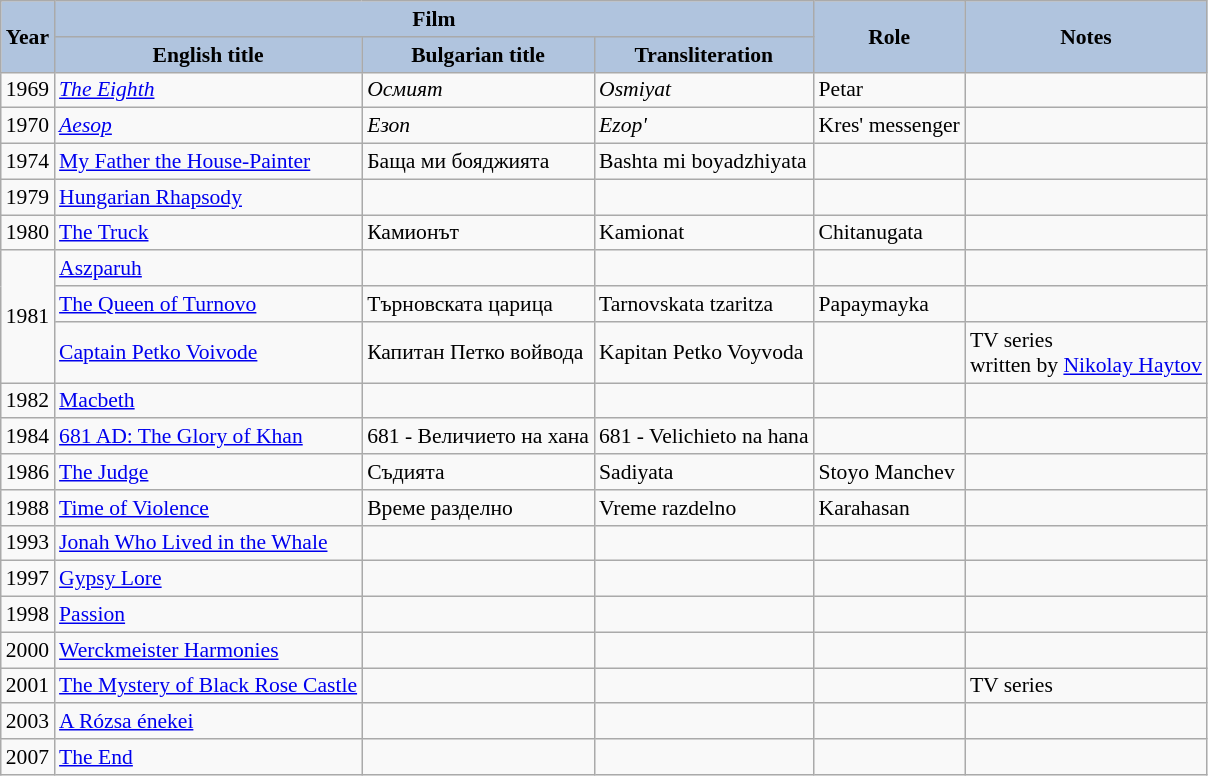<table class="wikitable" style="font-size: 90%;">
<tr>
<th rowspan="2" style="background:#B0C4DE;">Year</th>
<th colspan="3" style="background:#B0C4DE;">Film</th>
<th rowspan="2"  style="background:#B0C4DE;">Role</th>
<th rowspan="2" style="background:#B0C4DE;">Notes</th>
</tr>
<tr>
<th style="background:#B0C4DE;">English title</th>
<th style="background:#B0C4DE;">Bulgarian title</th>
<th style="background:#B0C4DE;">Transliteration</th>
</tr>
<tr>
<td rowspan="1">1969</td>
<td><em><a href='#'>The Eighth</a></em></td>
<td><em>Осмият</em></td>
<td><em>Osmiyat</em></td>
<td>Petar</td>
<td></td>
</tr>
<tr>
<td rowspan="1">1970</td>
<td><em><a href='#'>Aesop</a></em></td>
<td><em>Езоп</em></td>
<td><em>Ezop'</td>
<td>Kres' messenger</td>
<td></td>
</tr>
<tr>
<td rowspan="1">1974</td>
<td></em><a href='#'>My Father the House-Painter</a><em></td>
<td></em>Баща ми бояджията<em></td>
<td></em>Bashta mi boyadzhiyata<em></td>
<td></td>
<td></td>
</tr>
<tr>
<td>1979</td>
<td></em><a href='#'>Hungarian Rhapsody</a><em></td>
<td></td>
<td></td>
<td></td>
<td></td>
</tr>
<tr>
<td rowspan="1">1980</td>
<td></em><a href='#'>The Truck</a><em></td>
<td></em>Камионът<em></td>
<td></em>Kamionat<em></td>
<td>Chitanugata</td>
<td></td>
</tr>
<tr>
<td rowspan="3">1981</td>
<td></em><a href='#'>Aszparuh</a><em></td>
<td></td>
<td></td>
<td></td>
<td></td>
</tr>
<tr>
<td></em><a href='#'>The Queen of Turnovo</a><em></td>
<td></em>Търновската царица<em></td>
<td></em>Tarnovskata tzaritza<em></td>
<td>Papaymayka</td>
<td></td>
</tr>
<tr>
<td></em><a href='#'>Captain Petko Voivode</a><em></td>
<td></em>Капитан Петко войвода<em></td>
<td></em>Kapitan Petko Voyvoda<em></td>
<td></td>
<td>TV series<br>written by <a href='#'>Nikolay Haytov</a></td>
</tr>
<tr>
<td rowspan="1">1982</td>
<td></em><a href='#'>Macbeth</a><em></td>
<td></td>
<td></td>
<td></td>
<td></td>
</tr>
<tr>
<td rowspan="1">1984</td>
<td></em><a href='#'>681 AD: The Glory of Khan</a><em></td>
<td></em>681 - Величието на хана<em></td>
<td></em>681 - Velichieto na hana<em></td>
<td></td>
<td></td>
</tr>
<tr>
<td rowspan="1">1986</td>
<td></em><a href='#'>The Judge</a><em></td>
<td></em>Съдията<em></td>
<td></em>Sadiyata<em></td>
<td>Stoyo Manchev</td>
<td></td>
</tr>
<tr>
<td rowspan="1">1988</td>
<td></em><a href='#'>Time of Violence</a><em></td>
<td></em>Време разделно<em></td>
<td></em>Vreme razdelno<em></td>
<td>Karahasan</td>
<td></td>
</tr>
<tr>
<td>1993</td>
<td></em><a href='#'>Jonah Who Lived in the Whale</a><em></td>
<td></td>
<td></td>
<td></td>
<td></td>
</tr>
<tr>
<td>1997</td>
<td></em><a href='#'>Gypsy Lore</a><em></td>
<td></td>
<td></td>
<td></td>
<td></td>
</tr>
<tr>
<td>1998</td>
<td></em><a href='#'>Passion</a><em></td>
<td></td>
<td></td>
<td></td>
<td></td>
</tr>
<tr>
<td>2000</td>
<td></em><a href='#'>Werckmeister Harmonies</a><em></td>
<td></td>
<td></td>
<td></td>
<td></td>
</tr>
<tr>
<td>2001</td>
<td></em><a href='#'>The Mystery of Black Rose Castle</a><em></td>
<td></td>
<td></td>
<td></td>
<td>TV series</td>
</tr>
<tr>
<td>2003</td>
<td></em><a href='#'>A Rózsa énekei</a><em></td>
<td></td>
<td></td>
<td></td>
<td></td>
</tr>
<tr>
<td>2007</td>
<td></em><a href='#'>The End</a><em></td>
<td></td>
<td></td>
<td></td>
<td></td>
</tr>
</table>
